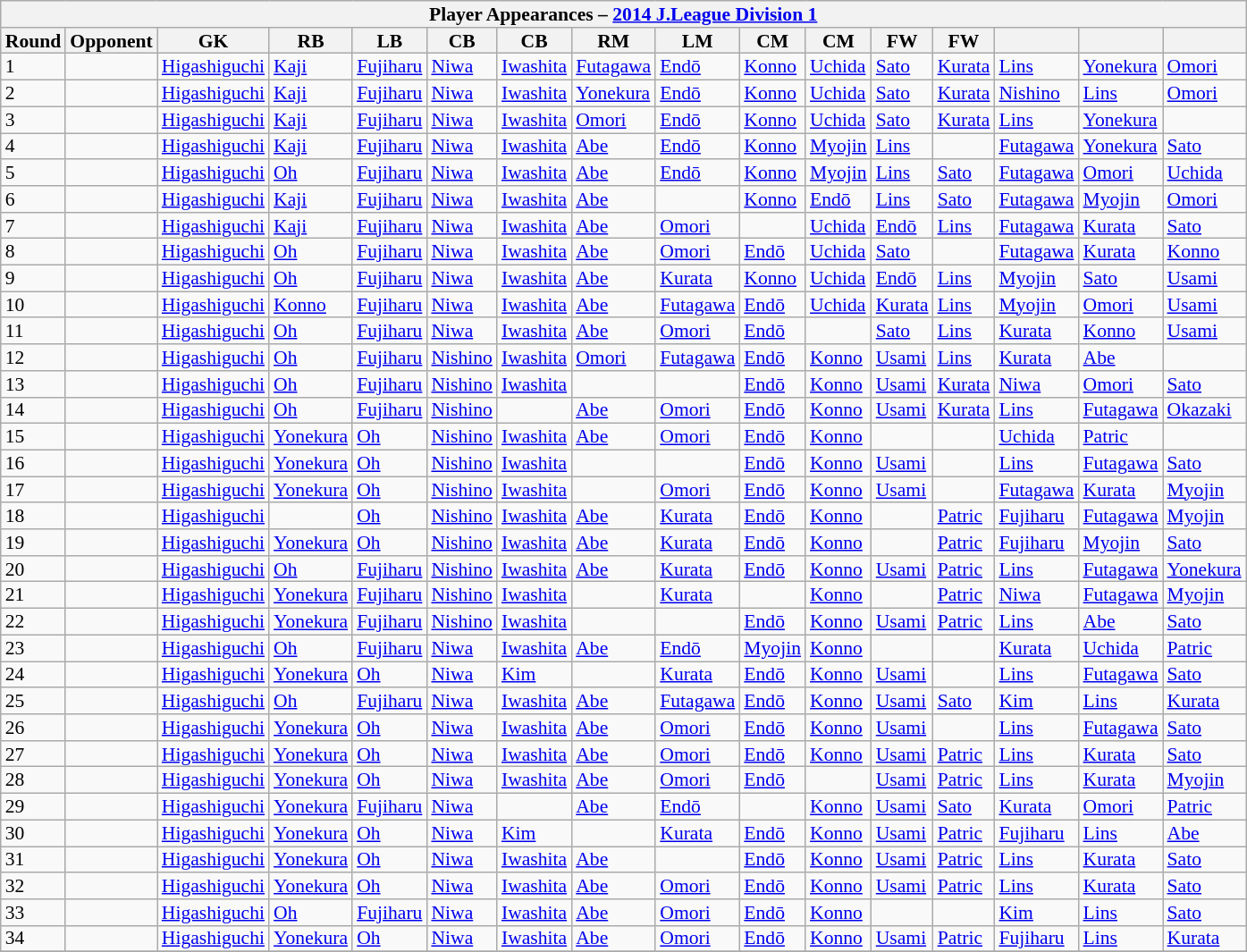<table class="wikitable"  style="text-align:left; line-height:90%; font-size:90%; width:60%;">
<tr>
<th colspan=16>Player Appearances – <a href='#'>2014 J.League Division 1</a></th>
</tr>
<tr>
<th style="width:5%;">Round</th>
<th style="width:20%;">Opponent</th>
<th style="width:5%;">GK</th>
<th style="width:5%;">RB</th>
<th style="width:5%;">LB</th>
<th style="width:5%;">CB</th>
<th style="width:5%;">CB</th>
<th style="width:5%;">RM</th>
<th style="width:5%;">LM</th>
<th style="width:5%;">CM</th>
<th style="width:5%;">CM</th>
<th style="width:5%;">FW</th>
<th style="width:5%;">FW</th>
<th style="width:5%;"></th>
<th style="width:5%;"></th>
<th style="width:5%;"></th>
</tr>
<tr>
<td align=centre>1</td>
<td align=left></td>
<td><a href='#'>Higashiguchi</a></td>
<td><a href='#'>Kaji</a></td>
<td><a href='#'>Fujiharu</a></td>
<td><a href='#'>Niwa</a></td>
<td><a href='#'>Iwashita</a></td>
<td><a href='#'>Futagawa</a></td>
<td><a href='#'>Endō</a></td>
<td><a href='#'>Konno</a></td>
<td><a href='#'>Uchida</a></td>
<td><a href='#'>Sato</a></td>
<td><a href='#'>Kurata</a></td>
<td><a href='#'>Lins</a></td>
<td><a href='#'>Yonekura</a></td>
<td><a href='#'>Omori</a></td>
</tr>
<tr>
<td align=centre>2</td>
<td align=left></td>
<td><a href='#'>Higashiguchi</a></td>
<td><a href='#'>Kaji</a></td>
<td><a href='#'>Fujiharu</a></td>
<td><a href='#'>Niwa</a></td>
<td><a href='#'>Iwashita</a></td>
<td><a href='#'>Yonekura</a></td>
<td><a href='#'>Endō</a></td>
<td><a href='#'>Konno</a></td>
<td><a href='#'>Uchida</a></td>
<td><a href='#'>Sato</a></td>
<td><a href='#'>Kurata</a></td>
<td><a href='#'>Nishino</a></td>
<td><a href='#'>Lins</a></td>
<td><a href='#'>Omori</a></td>
</tr>
<tr>
<td align=centre>3</td>
<td align=left></td>
<td><a href='#'>Higashiguchi</a></td>
<td><a href='#'>Kaji</a></td>
<td><a href='#'>Fujiharu</a></td>
<td><a href='#'>Niwa</a></td>
<td><a href='#'>Iwashita</a></td>
<td><a href='#'>Omori</a></td>
<td><a href='#'>Endō</a></td>
<td><a href='#'>Konno</a></td>
<td><a href='#'>Uchida</a></td>
<td><a href='#'>Sato</a></td>
<td><a href='#'>Kurata</a></td>
<td><a href='#'>Lins</a></td>
<td><a href='#'>Yonekura</a></td>
<td></td>
</tr>
<tr>
<td align=centre>4</td>
<td align=left></td>
<td><a href='#'>Higashiguchi</a></td>
<td><a href='#'>Kaji</a></td>
<td><a href='#'>Fujiharu</a></td>
<td><a href='#'>Niwa</a></td>
<td><a href='#'>Iwashita</a></td>
<td><a href='#'>Abe</a></td>
<td><a href='#'>Endō</a></td>
<td><a href='#'>Konno</a></td>
<td><a href='#'>Myojin</a></td>
<td><a href='#'>Lins</a></td>
<td></td>
<td><a href='#'>Futagawa</a></td>
<td><a href='#'>Yonekura</a></td>
<td><a href='#'>Sato</a></td>
</tr>
<tr>
<td align=centre>5</td>
<td align=left></td>
<td><a href='#'>Higashiguchi</a></td>
<td><a href='#'>Oh</a></td>
<td><a href='#'>Fujiharu</a></td>
<td><a href='#'>Niwa</a></td>
<td><a href='#'>Iwashita</a></td>
<td><a href='#'>Abe</a></td>
<td><a href='#'>Endō</a></td>
<td><a href='#'>Konno</a></td>
<td><a href='#'>Myojin</a></td>
<td><a href='#'>Lins</a></td>
<td><a href='#'>Sato</a></td>
<td><a href='#'>Futagawa</a></td>
<td><a href='#'>Omori</a></td>
<td><a href='#'>Uchida</a></td>
</tr>
<tr>
<td align=centre>6</td>
<td align=left></td>
<td><a href='#'>Higashiguchi</a></td>
<td><a href='#'>Kaji</a></td>
<td><a href='#'>Fujiharu</a></td>
<td><a href='#'>Niwa</a></td>
<td><a href='#'>Iwashita</a></td>
<td><a href='#'>Abe</a></td>
<td></td>
<td><a href='#'>Konno</a></td>
<td><a href='#'>Endō</a></td>
<td><a href='#'>Lins</a></td>
<td><a href='#'>Sato</a></td>
<td><a href='#'>Futagawa</a></td>
<td><a href='#'>Myojin</a></td>
<td><a href='#'>Omori</a></td>
</tr>
<tr>
<td align=centre>7</td>
<td align=left></td>
<td><a href='#'>Higashiguchi</a></td>
<td><a href='#'>Kaji</a></td>
<td><a href='#'>Fujiharu</a></td>
<td><a href='#'>Niwa</a></td>
<td><a href='#'>Iwashita</a></td>
<td><a href='#'>Abe</a></td>
<td><a href='#'>Omori</a></td>
<td></td>
<td><a href='#'>Uchida</a></td>
<td><a href='#'>Endō</a></td>
<td><a href='#'>Lins</a></td>
<td><a href='#'>Futagawa</a></td>
<td><a href='#'>Kurata</a></td>
<td><a href='#'>Sato</a></td>
</tr>
<tr>
<td align=centre>8</td>
<td align=left></td>
<td><a href='#'>Higashiguchi</a></td>
<td><a href='#'>Oh</a></td>
<td><a href='#'>Fujiharu</a></td>
<td><a href='#'>Niwa</a></td>
<td><a href='#'>Iwashita</a></td>
<td><a href='#'>Abe</a></td>
<td><a href='#'>Omori</a></td>
<td><a href='#'>Endō</a></td>
<td><a href='#'>Uchida</a></td>
<td><a href='#'>Sato</a></td>
<td></td>
<td><a href='#'>Futagawa</a></td>
<td><a href='#'>Kurata</a></td>
<td><a href='#'>Konno</a></td>
</tr>
<tr>
<td align=centre>9</td>
<td align=left></td>
<td><a href='#'>Higashiguchi</a></td>
<td><a href='#'>Oh</a></td>
<td><a href='#'>Fujiharu</a></td>
<td><a href='#'>Niwa</a></td>
<td><a href='#'>Iwashita</a></td>
<td><a href='#'>Abe</a></td>
<td><a href='#'>Kurata</a></td>
<td><a href='#'>Konno</a></td>
<td><a href='#'>Uchida</a></td>
<td><a href='#'>Endō</a></td>
<td><a href='#'>Lins</a></td>
<td><a href='#'>Myojin</a></td>
<td><a href='#'>Sato</a></td>
<td><a href='#'>Usami</a></td>
</tr>
<tr>
<td align=centre>10</td>
<td align=left></td>
<td><a href='#'>Higashiguchi</a></td>
<td><a href='#'>Konno</a></td>
<td><a href='#'>Fujiharu</a></td>
<td><a href='#'>Niwa</a></td>
<td><a href='#'>Iwashita</a></td>
<td><a href='#'>Abe</a></td>
<td><a href='#'>Futagawa</a></td>
<td><a href='#'>Endō</a></td>
<td><a href='#'>Uchida</a></td>
<td><a href='#'>Kurata</a></td>
<td><a href='#'>Lins</a></td>
<td><a href='#'>Myojin</a></td>
<td><a href='#'>Omori</a></td>
<td><a href='#'>Usami</a></td>
</tr>
<tr>
<td align=centre>11</td>
<td align=left></td>
<td><a href='#'>Higashiguchi</a></td>
<td><a href='#'>Oh</a></td>
<td><a href='#'>Fujiharu</a></td>
<td><a href='#'>Niwa</a></td>
<td><a href='#'>Iwashita</a></td>
<td><a href='#'>Abe</a></td>
<td><a href='#'>Omori</a></td>
<td><a href='#'>Endō</a></td>
<td></td>
<td><a href='#'>Sato</a></td>
<td><a href='#'>Lins</a></td>
<td><a href='#'>Kurata</a></td>
<td><a href='#'>Konno</a></td>
<td><a href='#'>Usami</a></td>
</tr>
<tr>
<td align=centre>12</td>
<td align=left></td>
<td><a href='#'>Higashiguchi</a></td>
<td><a href='#'>Oh</a></td>
<td><a href='#'>Fujiharu</a></td>
<td><a href='#'>Nishino</a></td>
<td><a href='#'>Iwashita</a></td>
<td><a href='#'>Omori</a></td>
<td><a href='#'>Futagawa</a></td>
<td><a href='#'>Endō</a></td>
<td><a href='#'>Konno</a></td>
<td><a href='#'>Usami</a></td>
<td><a href='#'>Lins</a></td>
<td><a href='#'>Kurata</a></td>
<td><a href='#'>Abe</a></td>
<td></td>
</tr>
<tr>
<td align=centre>13</td>
<td align=left></td>
<td><a href='#'>Higashiguchi</a></td>
<td><a href='#'>Oh</a></td>
<td><a href='#'>Fujiharu</a></td>
<td><a href='#'>Nishino</a></td>
<td><a href='#'>Iwashita</a></td>
<td></td>
<td></td>
<td><a href='#'>Endō</a></td>
<td><a href='#'>Konno</a></td>
<td><a href='#'>Usami</a></td>
<td><a href='#'>Kurata</a></td>
<td><a href='#'>Niwa</a></td>
<td><a href='#'>Omori</a></td>
<td><a href='#'>Sato</a></td>
</tr>
<tr>
<td align=centre>14</td>
<td align=left></td>
<td><a href='#'>Higashiguchi</a></td>
<td><a href='#'>Oh</a></td>
<td><a href='#'>Fujiharu</a></td>
<td><a href='#'>Nishino</a></td>
<td></td>
<td><a href='#'>Abe</a></td>
<td><a href='#'>Omori</a></td>
<td><a href='#'>Endō</a></td>
<td><a href='#'>Konno</a></td>
<td><a href='#'>Usami</a></td>
<td><a href='#'>Kurata</a></td>
<td><a href='#'>Lins</a></td>
<td><a href='#'>Futagawa</a></td>
<td><a href='#'>Okazaki</a></td>
</tr>
<tr>
<td align=centre>15</td>
<td align=left></td>
<td><a href='#'>Higashiguchi</a></td>
<td><a href='#'>Yonekura</a></td>
<td><a href='#'>Oh</a></td>
<td><a href='#'>Nishino</a></td>
<td><a href='#'>Iwashita</a></td>
<td><a href='#'>Abe</a></td>
<td><a href='#'>Omori</a></td>
<td><a href='#'>Endō</a></td>
<td><a href='#'>Konno</a></td>
<td></td>
<td></td>
<td><a href='#'>Uchida</a></td>
<td><a href='#'>Patric</a></td>
<td></td>
</tr>
<tr>
<td align=centre>16</td>
<td align=left></td>
<td><a href='#'>Higashiguchi</a></td>
<td><a href='#'>Yonekura</a></td>
<td><a href='#'>Oh</a></td>
<td><a href='#'>Nishino</a></td>
<td><a href='#'>Iwashita</a></td>
<td></td>
<td></td>
<td><a href='#'>Endō</a></td>
<td><a href='#'>Konno</a></td>
<td><a href='#'>Usami</a></td>
<td></td>
<td><a href='#'>Lins</a></td>
<td><a href='#'>Futagawa</a></td>
<td><a href='#'>Sato</a></td>
</tr>
<tr>
<td align=centre>17</td>
<td align=left></td>
<td><a href='#'>Higashiguchi</a></td>
<td><a href='#'>Yonekura</a></td>
<td><a href='#'>Oh</a></td>
<td><a href='#'>Nishino</a></td>
<td><a href='#'>Iwashita</a></td>
<td></td>
<td><a href='#'>Omori</a></td>
<td><a href='#'>Endō</a></td>
<td><a href='#'>Konno</a></td>
<td><a href='#'>Usami</a></td>
<td></td>
<td><a href='#'>Futagawa</a></td>
<td><a href='#'>Kurata</a></td>
<td><a href='#'>Myojin</a></td>
</tr>
<tr>
<td align=centre>18</td>
<td align=left></td>
<td><a href='#'>Higashiguchi</a></td>
<td></td>
<td><a href='#'>Oh</a></td>
<td><a href='#'>Nishino</a></td>
<td><a href='#'>Iwashita</a></td>
<td><a href='#'>Abe</a></td>
<td><a href='#'>Kurata</a></td>
<td><a href='#'>Endō</a></td>
<td><a href='#'>Konno</a></td>
<td></td>
<td><a href='#'>Patric</a></td>
<td><a href='#'>Fujiharu</a></td>
<td><a href='#'>Futagawa</a></td>
<td><a href='#'>Myojin</a></td>
</tr>
<tr>
<td align=centre>19</td>
<td align=left></td>
<td><a href='#'>Higashiguchi</a></td>
<td><a href='#'>Yonekura</a></td>
<td><a href='#'>Oh</a></td>
<td><a href='#'>Nishino</a></td>
<td><a href='#'>Iwashita</a></td>
<td><a href='#'>Abe</a></td>
<td><a href='#'>Kurata</a></td>
<td><a href='#'>Endō</a></td>
<td><a href='#'>Konno</a></td>
<td></td>
<td><a href='#'>Patric</a></td>
<td><a href='#'>Fujiharu</a></td>
<td><a href='#'>Myojin</a></td>
<td><a href='#'>Sato</a></td>
</tr>
<tr>
<td align=centre>20</td>
<td align=left></td>
<td><a href='#'>Higashiguchi</a></td>
<td><a href='#'>Oh</a></td>
<td><a href='#'>Fujiharu</a></td>
<td><a href='#'>Nishino</a></td>
<td><a href='#'>Iwashita</a></td>
<td><a href='#'>Abe</a></td>
<td><a href='#'>Kurata</a></td>
<td><a href='#'>Endō</a></td>
<td><a href='#'>Konno</a></td>
<td><a href='#'>Usami</a></td>
<td><a href='#'>Patric</a></td>
<td><a href='#'>Lins</a></td>
<td><a href='#'>Futagawa</a></td>
<td><a href='#'>Yonekura</a></td>
</tr>
<tr>
<td align=centre>21</td>
<td align=left></td>
<td><a href='#'>Higashiguchi</a></td>
<td><a href='#'>Yonekura</a></td>
<td><a href='#'>Fujiharu</a></td>
<td><a href='#'>Nishino</a></td>
<td><a href='#'>Iwashita</a></td>
<td></td>
<td><a href='#'>Kurata</a></td>
<td></td>
<td><a href='#'>Konno</a></td>
<td></td>
<td><a href='#'>Patric</a></td>
<td><a href='#'>Niwa</a></td>
<td><a href='#'>Futagawa</a></td>
<td><a href='#'>Myojin</a></td>
</tr>
<tr>
<td align=centre>22</td>
<td align=left></td>
<td><a href='#'>Higashiguchi</a></td>
<td><a href='#'>Yonekura</a></td>
<td><a href='#'>Fujiharu</a></td>
<td><a href='#'>Nishino</a></td>
<td><a href='#'>Iwashita</a></td>
<td></td>
<td></td>
<td><a href='#'>Endō</a></td>
<td><a href='#'>Konno</a></td>
<td><a href='#'>Usami</a></td>
<td><a href='#'>Patric</a></td>
<td><a href='#'>Lins</a></td>
<td><a href='#'>Abe</a></td>
<td><a href='#'>Sato</a></td>
</tr>
<tr>
<td align=centre>23</td>
<td align=left></td>
<td><a href='#'>Higashiguchi</a></td>
<td><a href='#'>Oh</a></td>
<td><a href='#'>Fujiharu</a></td>
<td><a href='#'>Niwa</a></td>
<td><a href='#'>Iwashita</a></td>
<td><a href='#'>Abe</a></td>
<td><a href='#'>Endō</a></td>
<td><a href='#'>Myojin</a></td>
<td><a href='#'>Konno</a></td>
<td></td>
<td></td>
<td><a href='#'>Kurata</a></td>
<td><a href='#'>Uchida</a></td>
<td><a href='#'>Patric</a></td>
</tr>
<tr>
<td align=centre>24</td>
<td align=left></td>
<td><a href='#'>Higashiguchi</a></td>
<td><a href='#'>Yonekura</a></td>
<td><a href='#'>Oh</a></td>
<td><a href='#'>Niwa</a></td>
<td><a href='#'>Kim</a></td>
<td></td>
<td><a href='#'>Kurata</a></td>
<td><a href='#'>Endō</a></td>
<td><a href='#'>Konno</a></td>
<td><a href='#'>Usami</a></td>
<td></td>
<td><a href='#'>Lins</a></td>
<td><a href='#'>Futagawa</a></td>
<td><a href='#'>Sato</a></td>
</tr>
<tr>
<td align=centre>25</td>
<td align=left></td>
<td><a href='#'>Higashiguchi</a></td>
<td><a href='#'>Oh</a></td>
<td><a href='#'>Fujiharu</a></td>
<td><a href='#'>Niwa</a></td>
<td><a href='#'>Iwashita</a></td>
<td><a href='#'>Abe</a></td>
<td><a href='#'>Futagawa</a></td>
<td><a href='#'>Endō</a></td>
<td><a href='#'>Konno</a></td>
<td><a href='#'>Usami</a></td>
<td><a href='#'>Sato</a></td>
<td><a href='#'>Kim</a></td>
<td><a href='#'>Lins</a></td>
<td><a href='#'>Kurata</a></td>
</tr>
<tr>
<td align=centre>26</td>
<td align=left></td>
<td><a href='#'>Higashiguchi</a></td>
<td><a href='#'>Yonekura</a></td>
<td><a href='#'>Oh</a></td>
<td><a href='#'>Niwa</a></td>
<td><a href='#'>Iwashita</a></td>
<td><a href='#'>Abe</a></td>
<td><a href='#'>Omori</a></td>
<td><a href='#'>Endō</a></td>
<td><a href='#'>Konno</a></td>
<td><a href='#'>Usami</a></td>
<td></td>
<td><a href='#'>Lins</a></td>
<td><a href='#'>Futagawa</a></td>
<td><a href='#'>Sato</a></td>
</tr>
<tr>
<td align=centre>27</td>
<td align=left></td>
<td><a href='#'>Higashiguchi</a></td>
<td><a href='#'>Yonekura</a></td>
<td><a href='#'>Oh</a></td>
<td><a href='#'>Niwa</a></td>
<td><a href='#'>Iwashita</a></td>
<td><a href='#'>Abe</a></td>
<td><a href='#'>Omori</a></td>
<td><a href='#'>Endō</a></td>
<td><a href='#'>Konno</a></td>
<td><a href='#'>Usami</a></td>
<td><a href='#'>Patric</a></td>
<td><a href='#'>Lins</a></td>
<td><a href='#'>Kurata</a></td>
<td><a href='#'>Sato</a></td>
</tr>
<tr>
<td align=centre>28</td>
<td align=left></td>
<td><a href='#'>Higashiguchi</a></td>
<td><a href='#'>Yonekura</a></td>
<td><a href='#'>Oh</a></td>
<td><a href='#'>Niwa</a></td>
<td><a href='#'>Iwashita</a></td>
<td><a href='#'>Abe</a></td>
<td><a href='#'>Omori</a></td>
<td><a href='#'>Endō</a></td>
<td></td>
<td><a href='#'>Usami</a></td>
<td><a href='#'>Patric</a></td>
<td><a href='#'>Lins</a></td>
<td><a href='#'>Kurata</a></td>
<td><a href='#'>Myojin</a></td>
</tr>
<tr>
<td align=centre>29</td>
<td align=left></td>
<td><a href='#'>Higashiguchi</a></td>
<td><a href='#'>Yonekura</a></td>
<td><a href='#'>Fujiharu</a></td>
<td><a href='#'>Niwa</a></td>
<td></td>
<td><a href='#'>Abe</a></td>
<td><a href='#'>Endō</a></td>
<td></td>
<td><a href='#'>Konno</a></td>
<td><a href='#'>Usami</a></td>
<td><a href='#'>Sato</a></td>
<td><a href='#'>Kurata</a></td>
<td><a href='#'>Omori</a></td>
<td><a href='#'>Patric</a></td>
</tr>
<tr>
<td align=centre>30</td>
<td align=left></td>
<td><a href='#'>Higashiguchi</a></td>
<td><a href='#'>Yonekura</a></td>
<td><a href='#'>Oh</a></td>
<td><a href='#'>Niwa</a></td>
<td><a href='#'>Kim</a></td>
<td></td>
<td><a href='#'>Kurata</a></td>
<td><a href='#'>Endō</a></td>
<td><a href='#'>Konno</a></td>
<td><a href='#'>Usami</a></td>
<td><a href='#'>Patric</a></td>
<td><a href='#'>Fujiharu</a></td>
<td><a href='#'>Lins</a></td>
<td><a href='#'>Abe</a></td>
</tr>
<tr>
<td align=centre>31</td>
<td align=left></td>
<td><a href='#'>Higashiguchi</a></td>
<td><a href='#'>Yonekura</a></td>
<td><a href='#'>Oh</a></td>
<td><a href='#'>Niwa</a></td>
<td><a href='#'>Iwashita</a></td>
<td><a href='#'>Abe</a></td>
<td></td>
<td><a href='#'>Endō</a></td>
<td><a href='#'>Konno</a></td>
<td><a href='#'>Usami</a></td>
<td><a href='#'>Patric</a></td>
<td><a href='#'>Lins</a></td>
<td><a href='#'>Kurata</a></td>
<td><a href='#'>Sato</a></td>
</tr>
<tr>
<td align=centre>32</td>
<td align=left></td>
<td><a href='#'>Higashiguchi</a></td>
<td><a href='#'>Yonekura</a></td>
<td><a href='#'>Oh</a></td>
<td><a href='#'>Niwa</a></td>
<td><a href='#'>Iwashita</a></td>
<td><a href='#'>Abe</a></td>
<td><a href='#'>Omori</a></td>
<td><a href='#'>Endō</a></td>
<td><a href='#'>Konno</a></td>
<td><a href='#'>Usami</a></td>
<td><a href='#'>Patric</a></td>
<td><a href='#'>Lins</a></td>
<td><a href='#'>Kurata</a></td>
<td><a href='#'>Sato</a></td>
</tr>
<tr>
<td align=centre>33</td>
<td align=left></td>
<td><a href='#'>Higashiguchi</a></td>
<td><a href='#'>Oh</a></td>
<td><a href='#'>Fujiharu</a></td>
<td><a href='#'>Niwa</a></td>
<td><a href='#'>Iwashita</a></td>
<td><a href='#'>Abe</a></td>
<td><a href='#'>Omori</a></td>
<td><a href='#'>Endō</a></td>
<td><a href='#'>Konno</a></td>
<td></td>
<td></td>
<td><a href='#'>Kim</a></td>
<td><a href='#'>Lins</a></td>
<td><a href='#'>Sato</a></td>
</tr>
<tr>
<td align=centre>34</td>
<td align=left></td>
<td><a href='#'>Higashiguchi</a></td>
<td><a href='#'>Yonekura</a></td>
<td><a href='#'>Oh</a></td>
<td><a href='#'>Niwa</a></td>
<td><a href='#'>Iwashita</a></td>
<td><a href='#'>Abe</a></td>
<td><a href='#'>Omori</a></td>
<td><a href='#'>Endō</a></td>
<td><a href='#'>Konno</a></td>
<td><a href='#'>Usami</a></td>
<td><a href='#'>Patric</a></td>
<td><a href='#'>Fujiharu</a></td>
<td><a href='#'>Lins</a></td>
<td><a href='#'>Kurata</a></td>
</tr>
<tr>
</tr>
</table>
